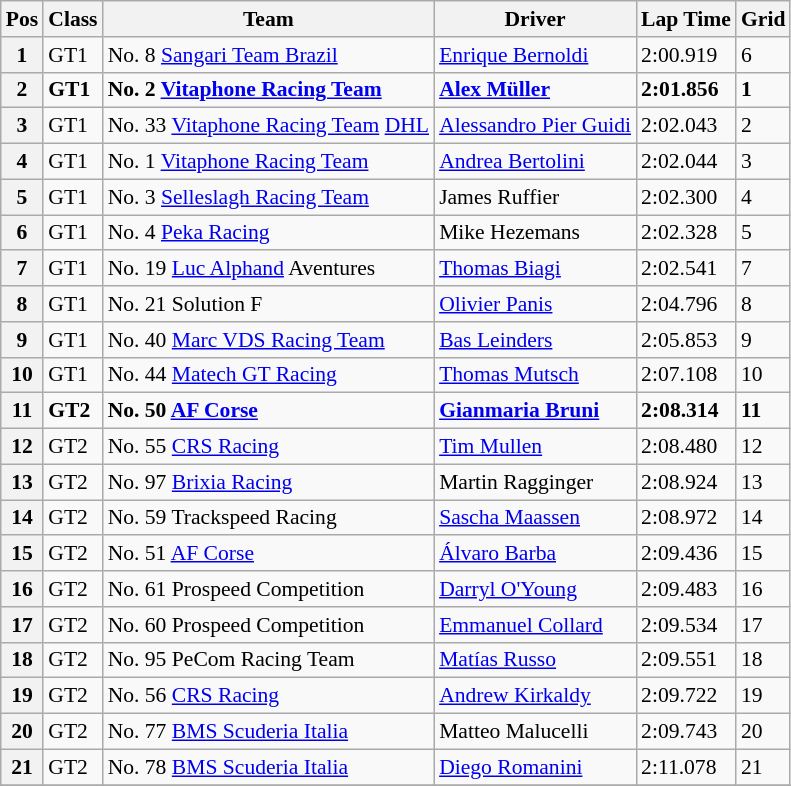<table class="wikitable" style="font-size: 90%;">
<tr>
<th>Pos</th>
<th>Class</th>
<th>Team</th>
<th>Driver</th>
<th>Lap Time</th>
<th>Grid</th>
</tr>
<tr>
<th>1</th>
<td>GT1</td>
<td>No. 8 <a href='#'>Sangari Team Brazil</a></td>
<td><a href='#'>Enrique Bernoldi</a></td>
<td>2:00.919</td>
<td>6</td>
</tr>
<tr style="font-weight:bold">
<th>2</th>
<td>GT1</td>
<td>No. 2 <a href='#'>Vitaphone Racing Team</a></td>
<td><a href='#'>Alex Müller</a></td>
<td>2:01.856</td>
<td>1</td>
</tr>
<tr>
<th>3</th>
<td>GT1</td>
<td>No. 33 <a href='#'>Vitaphone Racing Team</a> <a href='#'>DHL</a></td>
<td><a href='#'>Alessandro Pier Guidi</a></td>
<td>2:02.043</td>
<td>2</td>
</tr>
<tr>
<th>4</th>
<td>GT1</td>
<td>No. 1 <a href='#'>Vitaphone Racing Team</a></td>
<td><a href='#'>Andrea Bertolini</a></td>
<td>2:02.044</td>
<td>3</td>
</tr>
<tr>
<th>5</th>
<td>GT1</td>
<td>No. 3 <a href='#'>Selleslagh Racing Team</a></td>
<td>James Ruffier</td>
<td>2:02.300</td>
<td>4</td>
</tr>
<tr>
<th>6</th>
<td>GT1</td>
<td>No. 4 <a href='#'>Peka Racing</a></td>
<td>Mike Hezemans</td>
<td>2:02.328</td>
<td>5</td>
</tr>
<tr>
<th>7</th>
<td>GT1</td>
<td>No. 19 <a href='#'>Luc Alphand</a> Aventures</td>
<td><a href='#'>Thomas Biagi</a></td>
<td>2:02.541</td>
<td>7</td>
</tr>
<tr>
<th>8</th>
<td>GT1</td>
<td>No. 21 Solution F</td>
<td><a href='#'>Olivier Panis</a></td>
<td>2:04.796</td>
<td>8</td>
</tr>
<tr>
<th>9</th>
<td>GT1</td>
<td>No. 40 <a href='#'>Marc VDS Racing Team</a></td>
<td><a href='#'>Bas Leinders</a></td>
<td>2:05.853</td>
<td>9</td>
</tr>
<tr>
<th>10</th>
<td>GT1</td>
<td>No. 44 <a href='#'>Matech GT Racing</a></td>
<td><a href='#'>Thomas Mutsch</a></td>
<td>2:07.108</td>
<td>10</td>
</tr>
<tr style="font-weight:bold">
<th>11</th>
<td>GT2</td>
<td>No. 50 <a href='#'>AF Corse</a></td>
<td><a href='#'>Gianmaria Bruni</a></td>
<td>2:08.314</td>
<td>11</td>
</tr>
<tr>
<th>12</th>
<td>GT2</td>
<td>No. 55 <a href='#'>CRS Racing</a></td>
<td><a href='#'>Tim Mullen</a></td>
<td>2:08.480</td>
<td>12</td>
</tr>
<tr>
<th>13</th>
<td>GT2</td>
<td>No. 97 <a href='#'>Brixia Racing</a></td>
<td>Martin Ragginger</td>
<td>2:08.924</td>
<td>13</td>
</tr>
<tr>
<th>14</th>
<td>GT2</td>
<td>No. 59 Trackspeed Racing</td>
<td><a href='#'>Sascha Maassen</a></td>
<td>2:08.972</td>
<td>14</td>
</tr>
<tr>
<th>15</th>
<td>GT2</td>
<td>No. 51 <a href='#'>AF Corse</a></td>
<td><a href='#'>Álvaro Barba</a></td>
<td>2:09.436</td>
<td>15</td>
</tr>
<tr>
<th>16</th>
<td>GT2</td>
<td>No. 61 Prospeed Competition</td>
<td><a href='#'>Darryl O'Young</a></td>
<td>2:09.483</td>
<td>16</td>
</tr>
<tr>
<th>17</th>
<td>GT2</td>
<td>No. 60 Prospeed Competition</td>
<td><a href='#'>Emmanuel Collard</a></td>
<td>2:09.534</td>
<td>17</td>
</tr>
<tr>
<th>18</th>
<td>GT2</td>
<td>No. 95 PeCom Racing Team</td>
<td><a href='#'>Matías Russo</a></td>
<td>2:09.551</td>
<td>18</td>
</tr>
<tr>
<th>19</th>
<td>GT2</td>
<td>No. 56 <a href='#'>CRS Racing</a></td>
<td><a href='#'>Andrew Kirkaldy</a></td>
<td>2:09.722</td>
<td>19</td>
</tr>
<tr>
<th>20</th>
<td>GT2</td>
<td>No. 77 <a href='#'>BMS Scuderia Italia</a></td>
<td>Matteo Malucelli</td>
<td>2:09.743</td>
<td>20</td>
</tr>
<tr>
<th>21</th>
<td>GT2</td>
<td>No. 78 <a href='#'>BMS Scuderia Italia</a></td>
<td><a href='#'>Diego Romanini</a></td>
<td>2:11.078</td>
<td>21</td>
</tr>
<tr>
</tr>
</table>
